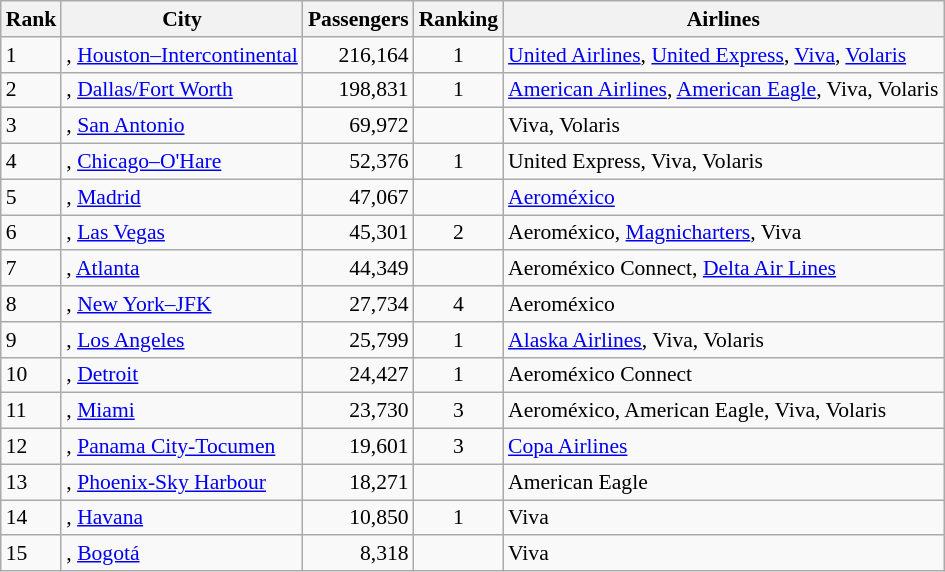<table class="wikitable" style="font-size: 90%" width= align=>
<tr>
<th>Rank</th>
<th>City</th>
<th>Passengers</th>
<th>Ranking</th>
<th>Airlines</th>
</tr>
<tr>
<td>1</td>
<td>, <a href='#'>Houston–Intercontinental</a></td>
<td align="right">216,164</td>
<td align="center"> 1</td>
<td><a href='#'>United Airlines</a>, <a href='#'>United Express</a>, <a href='#'>Viva</a>, <a href='#'>Volaris</a></td>
</tr>
<tr>
<td>2</td>
<td>, <a href='#'>Dallas/Fort Worth</a></td>
<td align="right">198,831</td>
<td align="center"> 1</td>
<td><a href='#'>American Airlines</a>, <a href='#'>American Eagle</a>, Viva, Volaris</td>
</tr>
<tr>
<td>3</td>
<td>, <a href='#'>San Antonio</a></td>
<td align="right">69,972</td>
<td align="center"></td>
<td>Viva, Volaris</td>
</tr>
<tr>
<td>4</td>
<td>, <a href='#'>Chicago–O'Hare</a></td>
<td align="right">52,376</td>
<td align="center"> 1</td>
<td>United Express, Viva, Volaris</td>
</tr>
<tr>
<td>5</td>
<td>, <a href='#'>Madrid</a></td>
<td align="right">47,067</td>
<td align="center"></td>
<td><a href='#'>Aeroméxico</a></td>
</tr>
<tr>
<td>6</td>
<td>, <a href='#'>Las Vegas</a></td>
<td align="right">45,301</td>
<td align="center"> 2</td>
<td>Aeroméxico, <a href='#'>Magnicharters</a>, Viva</td>
</tr>
<tr>
<td>7</td>
<td>, <a href='#'>Atlanta</a></td>
<td align="right">44,349</td>
<td align="center"></td>
<td>Aeroméxico Connect, <a href='#'>Delta Air Lines</a></td>
</tr>
<tr>
<td>8</td>
<td>, <a href='#'>New York–JFK</a></td>
<td align="right">27,734</td>
<td align="center"> 4</td>
<td>Aeroméxico</td>
</tr>
<tr>
<td>9</td>
<td>, <a href='#'>Los Angeles</a></td>
<td align="right">25,799</td>
<td align="center"> 1</td>
<td><a href='#'>Alaska Airlines</a>, Viva, Volaris</td>
</tr>
<tr>
<td>10</td>
<td>, <a href='#'>Detroit</a></td>
<td align="right">24,427</td>
<td align="center"> 1</td>
<td>Aeroméxico Connect</td>
</tr>
<tr>
<td>11</td>
<td>, <a href='#'>Miami</a></td>
<td align="right">23,730</td>
<td align="center"> 3</td>
<td>Aeroméxico, American Eagle, Viva, Volaris</td>
</tr>
<tr>
<td>12</td>
<td>, <a href='#'>Panama City-Tocumen</a></td>
<td align="right">19,601</td>
<td align="center"> 3</td>
<td><a href='#'>Copa Airlines</a></td>
</tr>
<tr>
<td>13</td>
<td>, <a href='#'>Phoenix-Sky Harbour</a></td>
<td align="right">18,271</td>
<td align="center"></td>
<td>American Eagle</td>
</tr>
<tr>
<td>14</td>
<td>, <a href='#'>Havana</a></td>
<td align="right">10,850</td>
<td align="center"> 1</td>
<td>Viva</td>
</tr>
<tr>
<td>15</td>
<td>, <a href='#'>Bogotá</a></td>
<td align="right">8,318</td>
<td align="center"></td>
<td>Viva</td>
</tr>
</table>
